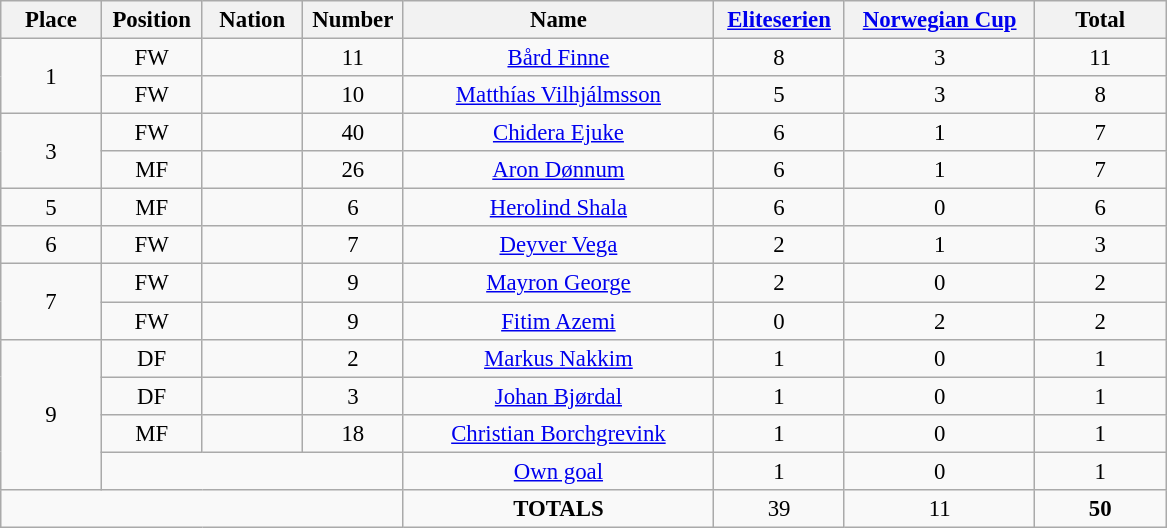<table class="wikitable" style="font-size: 95%; text-align: center;">
<tr>
<th width=60>Place</th>
<th width=60>Position</th>
<th width=60>Nation</th>
<th width=60>Number</th>
<th width=200>Name</th>
<th width=80><a href='#'>Eliteserien</a></th>
<th width=120><a href='#'>Norwegian Cup</a></th>
<th width=80><strong>Total</strong></th>
</tr>
<tr>
<td rowspan="2">1</td>
<td>FW</td>
<td></td>
<td>11</td>
<td><a href='#'>Bård Finne</a></td>
<td>8</td>
<td>3</td>
<td>11</td>
</tr>
<tr>
<td>FW</td>
<td></td>
<td>10</td>
<td><a href='#'>Matthías Vilhjálmsson</a></td>
<td>5</td>
<td>3</td>
<td>8</td>
</tr>
<tr>
<td rowspan="2">3</td>
<td>FW</td>
<td></td>
<td>40</td>
<td><a href='#'>Chidera Ejuke</a></td>
<td>6</td>
<td>1</td>
<td>7</td>
</tr>
<tr>
<td>MF</td>
<td></td>
<td>26</td>
<td><a href='#'>Aron Dønnum</a></td>
<td>6</td>
<td>1</td>
<td>7</td>
</tr>
<tr>
<td>5</td>
<td>MF</td>
<td></td>
<td>6</td>
<td><a href='#'>Herolind Shala</a></td>
<td>6</td>
<td>0</td>
<td>6</td>
</tr>
<tr>
<td>6</td>
<td>FW</td>
<td></td>
<td>7</td>
<td><a href='#'>Deyver Vega</a></td>
<td>2</td>
<td>1</td>
<td>3</td>
</tr>
<tr>
<td rowspan="2">7</td>
<td>FW</td>
<td></td>
<td>9</td>
<td><a href='#'>Mayron George</a></td>
<td>2</td>
<td>0</td>
<td>2</td>
</tr>
<tr>
<td>FW</td>
<td></td>
<td>9</td>
<td><a href='#'>Fitim Azemi</a></td>
<td>0</td>
<td>2</td>
<td>2</td>
</tr>
<tr>
<td rowspan="4">9</td>
<td>DF</td>
<td></td>
<td>2</td>
<td><a href='#'>Markus Nakkim</a></td>
<td>1</td>
<td>0</td>
<td>1</td>
</tr>
<tr>
<td>DF</td>
<td></td>
<td>3</td>
<td><a href='#'>Johan Bjørdal</a></td>
<td>1</td>
<td>0</td>
<td>1</td>
</tr>
<tr>
<td>MF</td>
<td></td>
<td>18</td>
<td><a href='#'>Christian Borchgrevink</a></td>
<td>1</td>
<td>0</td>
<td>1</td>
</tr>
<tr>
<td colspan="3"></td>
<td><a href='#'>Own goal</a></td>
<td>1</td>
<td>0</td>
<td>1</td>
</tr>
<tr>
<td colspan="4"></td>
<td><strong>TOTALS</strong></td>
<td>39</td>
<td>11</td>
<td><strong>50</strong></td>
</tr>
</table>
